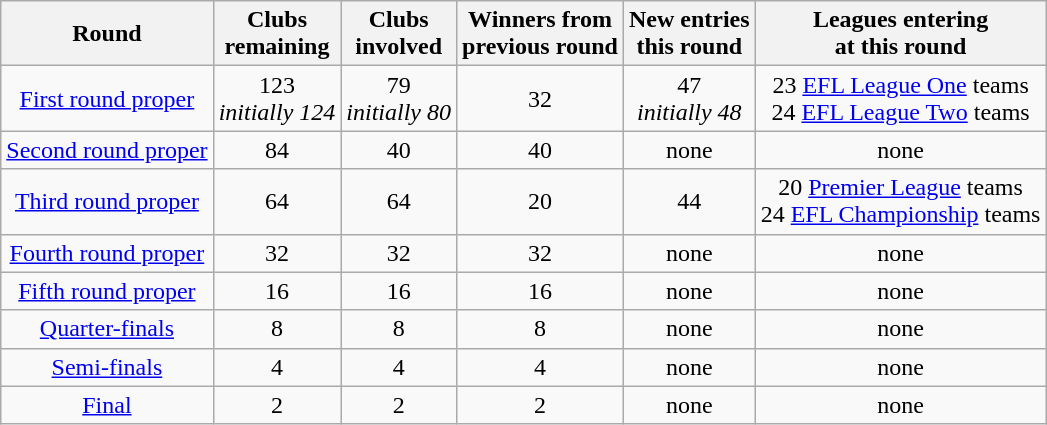<table class="wikitable" style="text-align:center">
<tr>
<th>Round</th>
<th>Clubs<br>remaining</th>
<th>Clubs<br>involved</th>
<th>Winners from<br>previous round</th>
<th>New entries<br>this round</th>
<th>Leagues entering<br>at this round</th>
</tr>
<tr>
<td><a href='#'>First round proper</a></td>
<td>123 <br><em>initially 124</em></td>
<td>79 <br><em>initially 80</em></td>
<td>32</td>
<td>47 <br><em>initially 48</em></td>
<td>23 <a href='#'>EFL League One</a> teams <br> 24 <a href='#'>EFL League Two</a> teams</td>
</tr>
<tr>
<td><a href='#'>Second round proper</a></td>
<td>84</td>
<td>40</td>
<td>40</td>
<td>none</td>
<td>none</td>
</tr>
<tr>
<td><a href='#'>Third round proper</a></td>
<td>64</td>
<td>64</td>
<td>20</td>
<td>44</td>
<td>20 <a href='#'>Premier League</a> teams <br>24 <a href='#'>EFL Championship</a> teams</td>
</tr>
<tr>
<td><a href='#'>Fourth round proper</a></td>
<td>32</td>
<td>32</td>
<td>32</td>
<td>none</td>
<td>none</td>
</tr>
<tr>
<td><a href='#'>Fifth round proper</a></td>
<td>16</td>
<td>16</td>
<td>16</td>
<td>none</td>
<td>none</td>
</tr>
<tr>
<td><a href='#'>Quarter-finals</a></td>
<td>8</td>
<td>8</td>
<td>8</td>
<td>none</td>
<td>none</td>
</tr>
<tr>
<td><a href='#'>Semi-finals</a></td>
<td>4</td>
<td>4</td>
<td>4</td>
<td>none</td>
<td>none</td>
</tr>
<tr>
<td><a href='#'>Final</a></td>
<td>2</td>
<td>2</td>
<td>2</td>
<td>none</td>
<td>none</td>
</tr>
</table>
